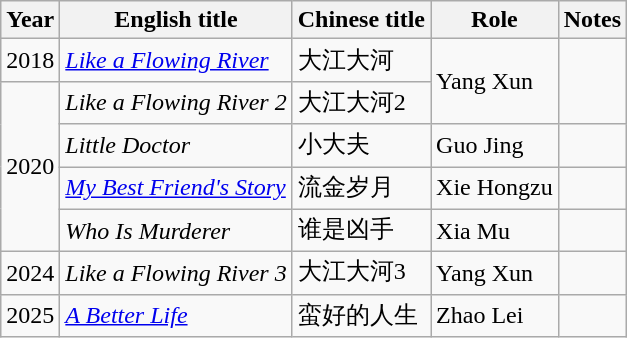<table class="wikitable sortable">
<tr>
<th>Year</th>
<th>English title</th>
<th>Chinese title</th>
<th>Role</th>
<th>Notes</th>
</tr>
<tr>
<td>2018</td>
<td><em><a href='#'>Like a Flowing River</a></em></td>
<td>大江大河</td>
<td rowspan=2>Yang Xun</td>
<td rowspan=2></td>
</tr>
<tr>
<td rowspan=4>2020</td>
<td><em>Like a Flowing River 2</em></td>
<td>大江大河2</td>
</tr>
<tr>
<td><em>Little Doctor</em></td>
<td>小大夫</td>
<td>Guo Jing</td>
<td></td>
</tr>
<tr>
<td><em><a href='#'>My Best Friend's Story</a></em></td>
<td>流金岁月</td>
<td>Xie Hongzu</td>
<td></td>
</tr>
<tr>
<td><em>Who Is Murderer</em></td>
<td>谁是凶手</td>
<td>Xia Mu</td>
<td></td>
</tr>
<tr>
<td>2024</td>
<td><em>Like a Flowing River 3</em></td>
<td>大江大河3</td>
<td>Yang Xun</td>
<td></td>
</tr>
<tr>
<td>2025</td>
<td><em><a href='#'>A Better Life</a></em></td>
<td>蛮好的人生</td>
<td>Zhao Lei</td>
<td></td>
</tr>
</table>
